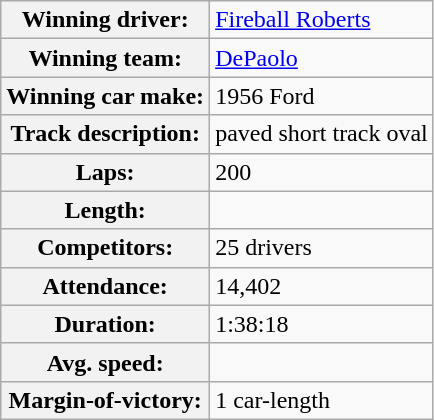<table class="wikitable" style=text-align:left>
<tr>
<th>Winning driver:</th>
<td><a href='#'>Fireball Roberts</a></td>
</tr>
<tr>
<th>Winning team:</th>
<td><a href='#'>DePaolo</a></td>
</tr>
<tr>
<th>Winning car make:</th>
<td>1956 Ford</td>
</tr>
<tr>
<th>Track description:</th>
<td> paved short track oval</td>
</tr>
<tr>
<th>Laps:</th>
<td>200</td>
</tr>
<tr>
<th>Length:</th>
<td></td>
</tr>
<tr>
<th>Competitors:</th>
<td>25 drivers</td>
</tr>
<tr>
<th>Attendance:</th>
<td>14,402</td>
</tr>
<tr>
<th>Duration:</th>
<td>1:38:18</td>
</tr>
<tr>
<th>Avg. speed:</th>
<td></td>
</tr>
<tr>
<th>Margin-of-victory:</th>
<td>1 car-length</td>
</tr>
</table>
